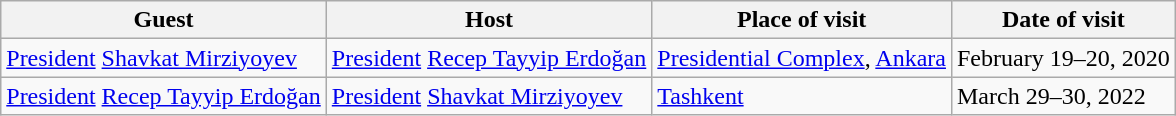<table class="wikitable" border="1">
<tr>
<th>Guest</th>
<th>Host</th>
<th>Place of visit</th>
<th>Date of visit</th>
</tr>
<tr>
<td> <a href='#'>President</a> <a href='#'>Shavkat Mirziyoyev</a></td>
<td> <a href='#'>President</a> <a href='#'>Recep Tayyip Erdoğan</a></td>
<td><a href='#'>Presidential Complex</a>, <a href='#'>Ankara</a></td>
<td>February 19–20, 2020</td>
</tr>
<tr>
<td> <a href='#'>President</a> <a href='#'>Recep Tayyip Erdoğan</a></td>
<td> <a href='#'>President</a> <a href='#'>Shavkat Mirziyoyev</a></td>
<td><a href='#'>Tashkent</a></td>
<td>March 29–30, 2022</td>
</tr>
</table>
